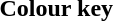<table class="toccolours">
<tr>
<th>Colour key</th>
</tr>
<tr>
<td></td>
</tr>
</table>
